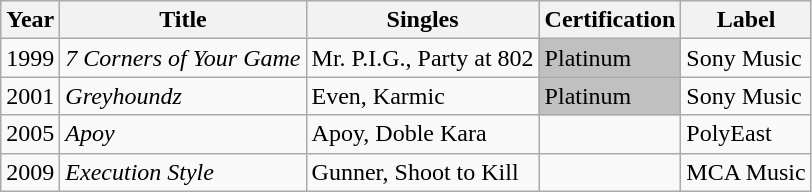<table class="wikitable">
<tr>
<th>Year</th>
<th>Title</th>
<th>Singles</th>
<th>Certification</th>
<th>Label</th>
</tr>
<tr>
<td>1999</td>
<td><em>7 Corners of Your Game</em></td>
<td>Mr. P.I.G., Party at 802</td>
<td bgcolor="silver">Platinum</td>
<td>Sony Music</td>
</tr>
<tr>
<td>2001</td>
<td><em>Greyhoundz</em></td>
<td>Even, Karmic</td>
<td bgcolor="silver">Platinum</td>
<td>Sony Music</td>
</tr>
<tr>
<td>2005</td>
<td><em>Apoy</em></td>
<td>Apoy, Doble Kara</td>
<td></td>
<td>PolyEast</td>
</tr>
<tr>
<td>2009</td>
<td><em>Execution Style</em></td>
<td>Gunner, Shoot to Kill</td>
<td></td>
<td>MCA Music</td>
</tr>
</table>
